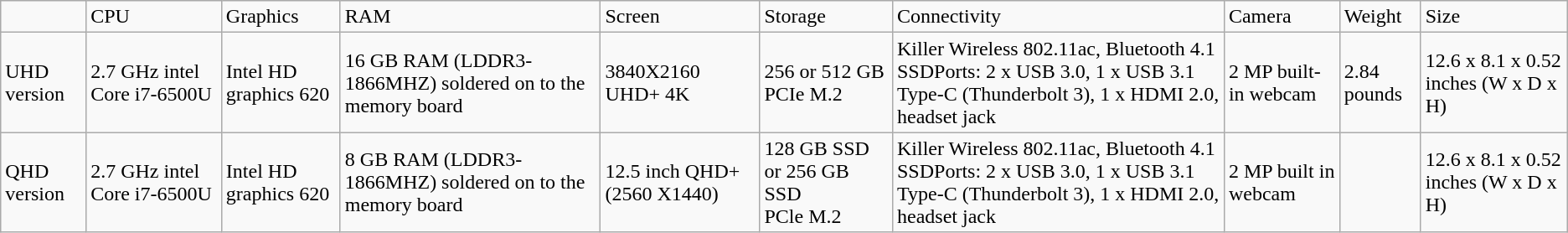<table class="wikitable">
<tr>
<td></td>
<td>CPU</td>
<td>Graphics</td>
<td>RAM</td>
<td>Screen</td>
<td>Storage</td>
<td>Connectivity</td>
<td>Camera</td>
<td>Weight</td>
<td>Size</td>
</tr>
<tr>
<td>UHD version</td>
<td>2.7 GHz intel Core i7-6500U</td>
<td>Intel HD graphics 620</td>
<td>16 GB RAM (LDDR3-1866MHZ) soldered on to the memory board</td>
<td>3840X2160 UHD+ 4K</td>
<td>256 or 512 GB PCIe M.2</td>
<td>Killer Wireless 802.11ac, Bluetooth  4.1<br>SSDPorts: 2 x USB 3.0, 1 x USB 3.1  Type-C (Thunderbolt 3), 1 x HDMI 2.0, headset jack</td>
<td>2 MP built-in webcam</td>
<td>2.84 pounds</td>
<td>12.6 x 8.1 x 0.52 inches (W x D x H)</td>
</tr>
<tr>
<td>QHD version</td>
<td>2.7 GHz intel Core i7-6500U</td>
<td>Intel HD graphics 620</td>
<td>8 GB RAM (LDDR3-1866MHZ)  soldered on to the memory board</td>
<td>12.5 inch QHD+ (2560 X1440)</td>
<td>128 GB SSD or 256 GB SSD<br>PCle M.2</td>
<td>Killer Wireless 802.11ac, Bluetooth 4.1<br>SSDPorts: 2 x USB 3.0, 1 x USB 3.1  Type-C (Thunderbolt 3), 1 x HDMI 2.0, headset jack</td>
<td>2 MP built in webcam</td>
<td></td>
<td>12.6 x 8.1 x 0.52 inches (W x D x H)</td>
</tr>
</table>
